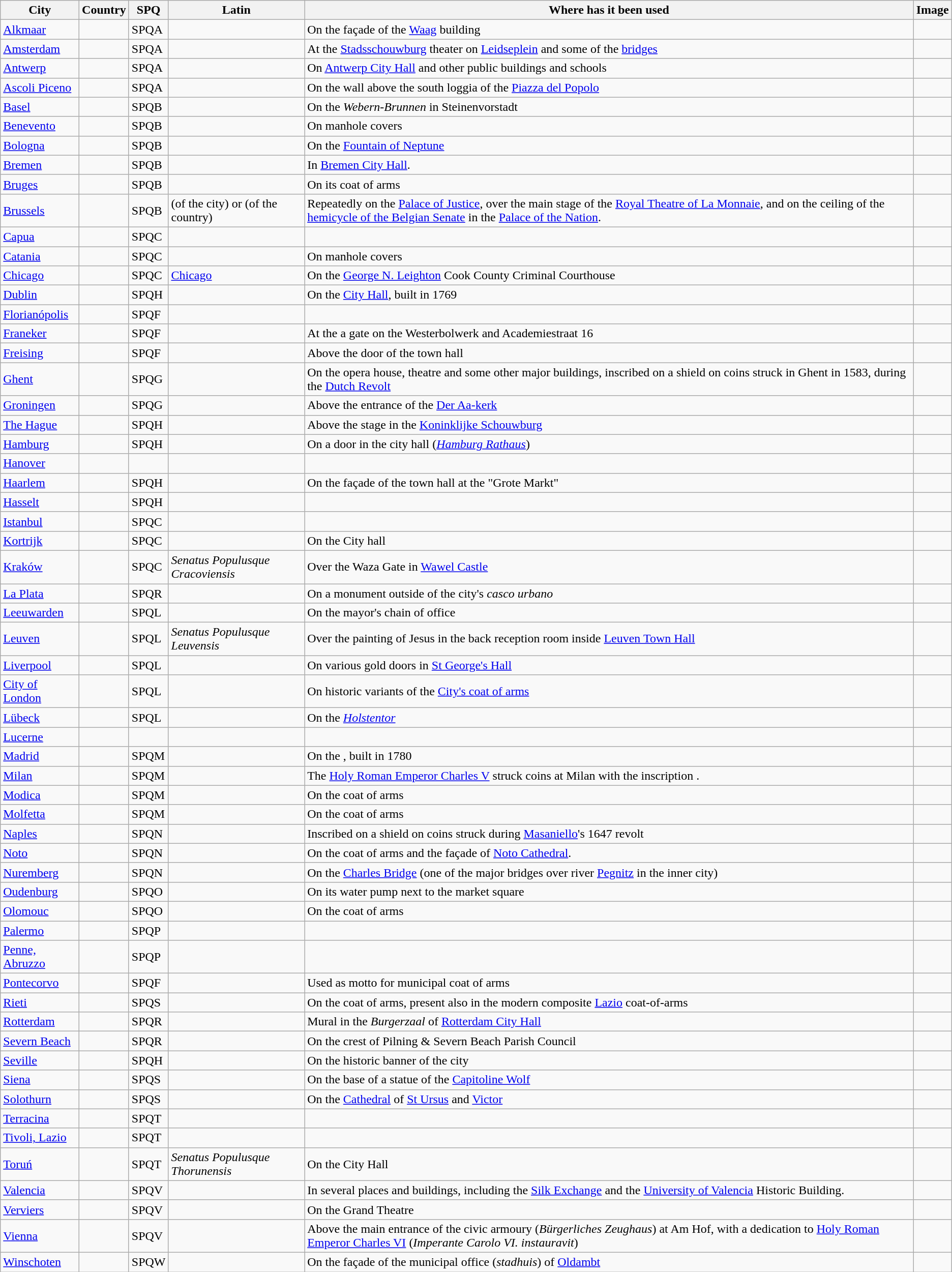<table class="wikitable sortable">
<tr>
<th>City</th>
<th>Country</th>
<th>SPQ</th>
<th>Latin</th>
<th>Where has it been used</th>
<th>Image</th>
</tr>
<tr>
<td><a href='#'>Alkmaar</a></td>
<td></td>
<td>SPQA</td>
<td></td>
<td>On the façade of the <a href='#'>Waag</a> building</td>
<td></td>
</tr>
<tr>
<td><a href='#'>Amsterdam</a></td>
<td></td>
<td>SPQA</td>
<td></td>
<td>At the <a href='#'>Stadsschouwburg</a> theater on <a href='#'>Leidseplein</a> and some of the <a href='#'>bridges</a></td>
<td></td>
</tr>
<tr>
<td><a href='#'>Antwerp</a></td>
<td></td>
<td>SPQA</td>
<td></td>
<td>On <a href='#'>Antwerp City Hall</a> and other public buildings and schools</td>
<td></td>
</tr>
<tr>
<td><a href='#'>Ascoli Piceno</a></td>
<td></td>
<td>SPQA</td>
<td></td>
<td>On the wall above the south loggia of the <a href='#'>Piazza del Popolo</a></td>
<td></td>
</tr>
<tr>
<td><a href='#'>Basel</a></td>
<td></td>
<td>SPQB</td>
<td></td>
<td>On the <em>Webern-Brunnen</em> in Steinenvorstadt</td>
<td></td>
</tr>
<tr>
<td><a href='#'>Benevento</a></td>
<td></td>
<td>SPQB</td>
<td></td>
<td>On manhole covers</td>
<td></td>
</tr>
<tr>
<td><a href='#'>Bologna</a></td>
<td></td>
<td>SPQB</td>
<td></td>
<td>On the <a href='#'>Fountain of Neptune</a></td>
<td></td>
</tr>
<tr>
<td><a href='#'>Bremen</a></td>
<td></td>
<td>SPQB</td>
<td></td>
<td>In <a href='#'>Bremen City Hall</a>.</td>
<td></td>
</tr>
<tr>
<td><a href='#'>Bruges</a></td>
<td></td>
<td>SPQB</td>
<td></td>
<td>On its coat of arms</td>
<td></td>
</tr>
<tr>
<td><a href='#'>Brussels</a></td>
<td></td>
<td>SPQB</td>
<td> (of the city) or  (of the country)</td>
<td>Repeatedly on the <a href='#'>Palace of Justice</a>, over the main stage of the <a href='#'>Royal Theatre of La Monnaie</a>, and on the ceiling of the <a href='#'>hemicycle of the Belgian Senate</a> in the <a href='#'>Palace of the Nation</a>.</td>
<td></td>
</tr>
<tr>
<td><a href='#'>Capua</a></td>
<td></td>
<td>SPQC</td>
<td></td>
<td></td>
<td></td>
</tr>
<tr>
<td><a href='#'>Catania</a></td>
<td></td>
<td>SPQC</td>
<td></td>
<td>On manhole covers</td>
<td></td>
</tr>
<tr>
<td><a href='#'>Chicago</a></td>
<td></td>
<td>SPQC</td>
<td> <a href='#'>Chicago</a></td>
<td>On the <a href='#'>George N. Leighton</a> Cook County Criminal Courthouse</td>
<td></td>
</tr>
<tr>
<td><a href='#'>Dublin</a></td>
<td></td>
<td>SPQH</td>
<td></td>
<td>On the <a href='#'>City Hall</a>, built in 1769</td>
<td></td>
</tr>
<tr>
<td><a href='#'>Florianópolis</a></td>
<td></td>
<td>SPQF</td>
<td></td>
<td></td>
<td></td>
</tr>
<tr>
<td><a href='#'>Franeker</a></td>
<td></td>
<td>SPQF</td>
<td></td>
<td>At the a gate on the Westerbolwerk and Academiestraat 16</td>
<td></td>
</tr>
<tr>
<td><a href='#'>Freising</a></td>
<td></td>
<td>SPQF</td>
<td></td>
<td>Above the door of the town hall</td>
<td></td>
</tr>
<tr>
<td><a href='#'>Ghent</a></td>
<td></td>
<td>SPQG</td>
<td></td>
<td>On the opera house, theatre and some other major buildings, inscribed on a shield on coins struck in Ghent in 1583, during the <a href='#'>Dutch Revolt</a></td>
<td></td>
</tr>
<tr>
<td><a href='#'>Groningen</a></td>
<td></td>
<td>SPQG</td>
<td></td>
<td>Above the entrance of the <a href='#'>Der Aa-kerk</a></td>
<td></td>
</tr>
<tr>
<td><a href='#'>The Hague</a></td>
<td></td>
<td>SPQH</td>
<td></td>
<td>Above the stage in the <a href='#'>Koninklijke Schouwburg</a></td>
<td></td>
</tr>
<tr>
<td><a href='#'>Hamburg</a></td>
<td></td>
<td>SPQH</td>
<td></td>
<td>On a door in the city hall (<em><a href='#'>Hamburg Rathaus</a></em>)</td>
<td></td>
</tr>
<tr>
<td><a href='#'>Hanover</a></td>
<td></td>
<td></td>
<td></td>
<td></td>
<td></td>
</tr>
<tr>
<td><a href='#'>Haarlem</a></td>
<td></td>
<td>SPQH</td>
<td></td>
<td>On the façade of the town hall at the "Grote Markt"</td>
<td></td>
</tr>
<tr>
<td><a href='#'>Hasselt</a></td>
<td></td>
<td>SPQH</td>
<td></td>
<td></td>
<td></td>
</tr>
<tr>
<td><a href='#'>Istanbul</a></td>
<td></td>
<td>SPQC</td>
<td></td>
<td></td>
<td></td>
</tr>
<tr>
<td><a href='#'>Kortrijk</a></td>
<td></td>
<td>SPQC</td>
<td></td>
<td>On the City hall</td>
<td></td>
</tr>
<tr>
<td><a href='#'>Kraków</a></td>
<td></td>
<td>SPQC</td>
<td><em>Senatus Populusque Cracoviensis</em></td>
<td>Over the Waza Gate in <a href='#'>Wawel Castle</a></td>
<td></td>
</tr>
<tr>
<td><a href='#'>La Plata</a></td>
<td></td>
<td>SPQR</td>
<td></td>
<td>On a monument outside of the city's <em>casco urbano</em></td>
<td></td>
</tr>
<tr>
<td><a href='#'>Leeuwarden</a></td>
<td></td>
<td>SPQL</td>
<td></td>
<td>On the mayor's chain of office</td>
<td></td>
</tr>
<tr>
<td><a href='#'>Leuven</a></td>
<td></td>
<td>SPQL</td>
<td><em>Senatus Populusque Leuvensis</em></td>
<td>Over the painting of Jesus in the back reception room inside <a href='#'>Leuven Town Hall</a></td>
<td></td>
</tr>
<tr>
<td><a href='#'>Liverpool</a></td>
<td></td>
<td>SPQL</td>
<td></td>
<td>On various gold doors in <a href='#'>St George's Hall</a></td>
<td></td>
</tr>
<tr>
<td><a href='#'>City of London</a></td>
<td></td>
<td>SPQL</td>
<td></td>
<td>On historic variants of the <a href='#'>City's coat of arms</a></td>
<td></td>
</tr>
<tr>
<td><a href='#'>Lübeck</a></td>
<td></td>
<td>SPQL</td>
<td></td>
<td>On the <em><a href='#'>Holstentor</a></em></td>
<td></td>
</tr>
<tr>
<td><a href='#'>Lucerne</a></td>
<td></td>
<td></td>
<td></td>
<td></td>
<td></td>
</tr>
<tr>
<td><a href='#'>Madrid</a></td>
<td></td>
<td>SPQM</td>
<td></td>
<td>On the , built in 1780</td>
<td></td>
</tr>
<tr>
<td><a href='#'>Milan</a></td>
<td></td>
<td>SPQM</td>
<td></td>
<td>The <a href='#'>Holy Roman Emperor Charles V</a> struck coins at Milan with the inscription .</td>
<td></td>
</tr>
<tr>
<td><a href='#'>Modica</a></td>
<td></td>
<td>SPQM</td>
<td></td>
<td>On the coat of arms</td>
<td></td>
</tr>
<tr>
<td><a href='#'>Molfetta</a></td>
<td></td>
<td>SPQM</td>
<td></td>
<td>On the coat of arms</td>
<td></td>
</tr>
<tr>
<td><a href='#'>Naples</a></td>
<td></td>
<td>SPQN</td>
<td></td>
<td>Inscribed on a shield on coins struck during <a href='#'>Masaniello</a>'s 1647 revolt</td>
<td></td>
</tr>
<tr>
<td><a href='#'>Noto</a></td>
<td></td>
<td>SPQN</td>
<td></td>
<td>On the coat of arms and the façade of <a href='#'>Noto Cathedral</a>.</td>
<td></td>
</tr>
<tr>
<td><a href='#'>Nuremberg</a></td>
<td></td>
<td>SPQN</td>
<td></td>
<td>On the <a href='#'>Charles Bridge</a> (one of the major bridges over river <a href='#'>Pegnitz</a> in the inner city)</td>
<td></td>
</tr>
<tr>
<td><a href='#'>Oudenburg</a></td>
<td></td>
<td>SPQO</td>
<td></td>
<td>On its water pump next to the market square</td>
<td></td>
</tr>
<tr>
<td><a href='#'>Olomouc</a></td>
<td></td>
<td>SPQO</td>
<td></td>
<td>On the coat of arms</td>
<td></td>
</tr>
<tr>
<td><a href='#'>Palermo</a></td>
<td></td>
<td>SPQP</td>
<td></td>
<td></td>
<td></td>
</tr>
<tr>
<td><a href='#'>Penne, Abruzzo</a></td>
<td></td>
<td>SPQP</td>
<td></td>
<td></td>
<td></td>
</tr>
<tr>
<td><a href='#'>Pontecorvo</a></td>
<td></td>
<td>SPQF</td>
<td></td>
<td>Used as motto for municipal coat of arms</td>
</tr>
<tr>
<td><a href='#'>Rieti</a></td>
<td></td>
<td>SPQS</td>
<td></td>
<td>On the coat of arms, present also in the modern composite <a href='#'>Lazio</a> coat-of-arms</td>
<td></td>
</tr>
<tr>
<td><a href='#'>Rotterdam</a></td>
<td></td>
<td>SPQR</td>
<td></td>
<td>Mural in the <em>Burgerzaal</em> of <a href='#'>Rotterdam City Hall</a></td>
<td></td>
</tr>
<tr>
<td><a href='#'>Severn Beach</a></td>
<td></td>
<td>SPQR</td>
<td></td>
<td>On the crest of Pilning & Severn Beach Parish Council</td>
<td></td>
</tr>
<tr>
<td><a href='#'>Seville</a></td>
<td></td>
<td>SPQH</td>
<td></td>
<td>On the historic banner of the city</td>
<td></td>
</tr>
<tr>
<td><a href='#'>Siena</a></td>
<td></td>
<td>SPQS</td>
<td></td>
<td>On the base of a statue of the <a href='#'>Capitoline Wolf</a></td>
<td></td>
</tr>
<tr>
<td><a href='#'>Solothurn</a></td>
<td></td>
<td>SPQS</td>
<td></td>
<td>On the <a href='#'>Cathedral</a> of <a href='#'>St Ursus</a> and <a href='#'>Victor</a></td>
<td></td>
</tr>
<tr>
<td><a href='#'>Terracina</a></td>
<td></td>
<td>SPQT</td>
<td></td>
<td></td>
<td></td>
</tr>
<tr>
<td><a href='#'>Tivoli, Lazio</a></td>
<td></td>
<td>SPQT</td>
<td></td>
<td></td>
<td></td>
</tr>
<tr>
<td><a href='#'>Toruń</a></td>
<td></td>
<td>SPQT</td>
<td><em>Senatus Populusque Thorunensis</em></td>
<td>On the City Hall</td>
<td></td>
</tr>
<tr>
<td><a href='#'>Valencia</a></td>
<td></td>
<td>SPQV</td>
<td></td>
<td>In several places and buildings, including the <a href='#'>Silk Exchange</a> and the <a href='#'>University of Valencia</a> Historic Building.</td>
<td></td>
</tr>
<tr>
<td><a href='#'>Verviers</a></td>
<td></td>
<td>SPQV</td>
<td></td>
<td>On the Grand Theatre</td>
<td></td>
</tr>
<tr>
<td><a href='#'>Vienna</a></td>
<td></td>
<td>SPQV</td>
<td></td>
<td>Above the main entrance of the civic armoury (<em>Bürgerliches Zeughaus</em>) at Am Hof, with a dedication to <a href='#'>Holy Roman Emperor Charles VI</a> (<em>Imperante Carolo VI. instauravit</em>)</td>
<td></td>
</tr>
<tr>
<td><a href='#'>Winschoten</a></td>
<td></td>
<td>SPQW</td>
<td></td>
<td>On the façade of the municipal office (<em>stadhuis</em>) of <a href='#'>Oldambt</a></td>
<td></td>
</tr>
</table>
